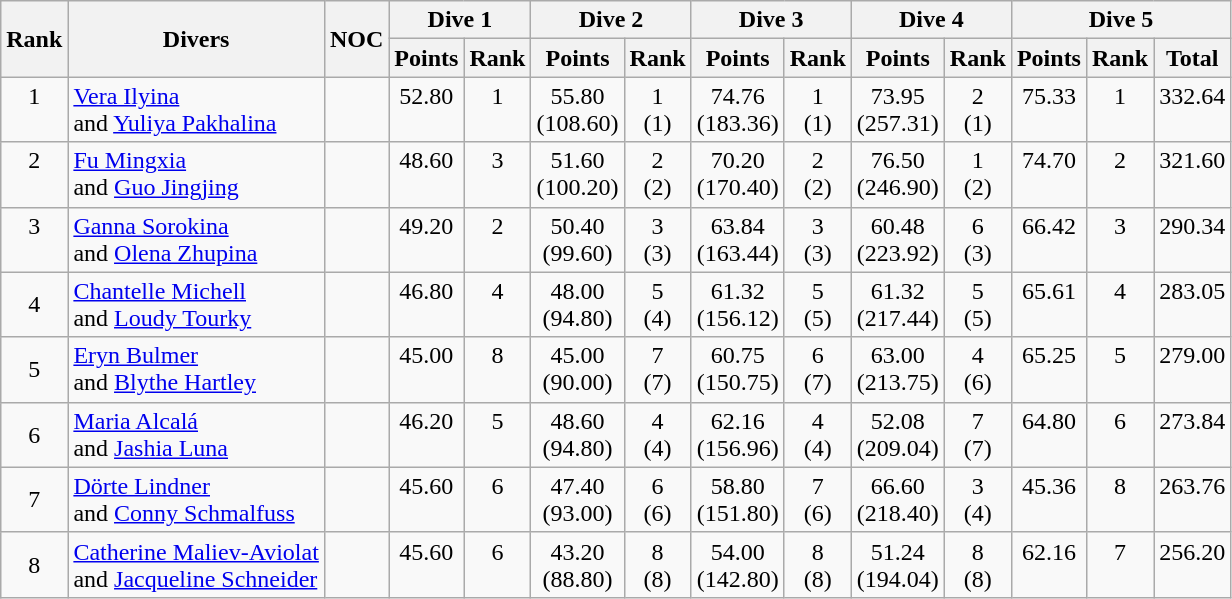<table class="wikitable sortable" style="text-align:center;">
<tr>
<th rowspan=2>Rank</th>
<th rowspan=2>Divers</th>
<th rowspan=2>NOC</th>
<th colspan=2>Dive 1</th>
<th colspan=2>Dive 2</th>
<th colspan=2>Dive 3</th>
<th colspan=2>Dive 4</th>
<th colspan=3>Dive 5</th>
</tr>
<tr>
<th>Points</th>
<th>Rank</th>
<th>Points</th>
<th>Rank</th>
<th>Points</th>
<th>Rank</th>
<th>Points</th>
<th>Rank</th>
<th>Points</th>
<th>Rank</th>
<th>Total</th>
</tr>
<tr valign=top>
<td>1</td>
<td align=left><a href='#'>Vera Ilyina</a><br>and <a href='#'>Yuliya Pakhalina</a></td>
<td></td>
<td>52.80</td>
<td>1</td>
<td>55.80<br>(108.60)</td>
<td>1<br>(1)</td>
<td>74.76<br>(183.36)</td>
<td>1<br>(1)</td>
<td>73.95<br>(257.31)</td>
<td>2<br>(1)</td>
<td>75.33</td>
<td>1</td>
<td>332.64</td>
</tr>
<tr valign=top>
<td>2</td>
<td align=left><a href='#'>Fu Mingxia</a><br>and <a href='#'>Guo Jingjing</a></td>
<td></td>
<td>48.60</td>
<td>3</td>
<td>51.60<br>(100.20)</td>
<td>2<br>(2)</td>
<td>70.20<br>(170.40)</td>
<td>2<br>(2)</td>
<td>76.50<br>(246.90)</td>
<td>1<br>(2)</td>
<td>74.70</td>
<td>2</td>
<td>321.60</td>
</tr>
<tr valign=top>
<td>3</td>
<td align=left><a href='#'>Ganna Sorokina</a><br>and <a href='#'>Olena Zhupina</a></td>
<td></td>
<td>49.20</td>
<td>2</td>
<td>50.40<br>(99.60)</td>
<td>3<br>(3)</td>
<td>63.84<br>(163.44)</td>
<td>3<br>(3)</td>
<td>60.48<br>(223.92)</td>
<td>6<br>(3)</td>
<td>66.42</td>
<td>3</td>
<td>290.34</td>
</tr>
<tr valign=top>
<td valign=middle>4</td>
<td align=left><a href='#'>Chantelle Michell</a><br>and <a href='#'>Loudy Tourky</a></td>
<td></td>
<td>46.80</td>
<td>4</td>
<td>48.00<br>(94.80)</td>
<td>5<br>(4)</td>
<td>61.32<br>(156.12)</td>
<td>5<br>(5)</td>
<td>61.32<br>(217.44)</td>
<td>5<br>(5)</td>
<td>65.61</td>
<td>4</td>
<td>283.05</td>
</tr>
<tr valign=top>
<td valign=middle>5</td>
<td align=left><a href='#'>Eryn Bulmer</a><br>and <a href='#'>Blythe Hartley</a></td>
<td></td>
<td>45.00</td>
<td>8</td>
<td>45.00<br>(90.00)</td>
<td>7<br>(7)</td>
<td>60.75<br>(150.75)</td>
<td>6<br>(7)</td>
<td>63.00<br>(213.75)</td>
<td>4<br>(6)</td>
<td>65.25</td>
<td>5</td>
<td>279.00</td>
</tr>
<tr valign=top>
<td valign=middle>6</td>
<td align=left><a href='#'>Maria Alcalá</a><br>and <a href='#'>Jashia Luna</a></td>
<td></td>
<td>46.20</td>
<td>5</td>
<td>48.60<br>(94.80)</td>
<td>4<br>(4)</td>
<td>62.16<br>(156.96)</td>
<td>4<br>(4)</td>
<td>52.08<br>(209.04)</td>
<td>7<br>(7)</td>
<td>64.80</td>
<td>6</td>
<td>273.84</td>
</tr>
<tr valign=top>
<td valign=middle>7</td>
<td align=left><a href='#'>Dörte Lindner</a><br>and <a href='#'>Conny Schmalfuss</a></td>
<td></td>
<td>45.60</td>
<td>6</td>
<td>47.40<br>(93.00)</td>
<td>6<br>(6)</td>
<td>58.80<br>(151.80)</td>
<td>7<br>(6)</td>
<td>66.60<br>(218.40)</td>
<td>3<br>(4)</td>
<td>45.36</td>
<td>8</td>
<td>263.76</td>
</tr>
<tr valign=top>
<td valign=middle>8</td>
<td align=left><a href='#'>Catherine Maliev-Aviolat</a><br>and <a href='#'>Jacqueline Schneider</a></td>
<td></td>
<td>45.60</td>
<td>6</td>
<td>43.20<br>(88.80)</td>
<td>8<br>(8)</td>
<td>54.00<br>(142.80)</td>
<td>8<br>(8)</td>
<td>51.24<br>(194.04)</td>
<td>8<br>(8)</td>
<td>62.16</td>
<td>7</td>
<td>256.20</td>
</tr>
</table>
